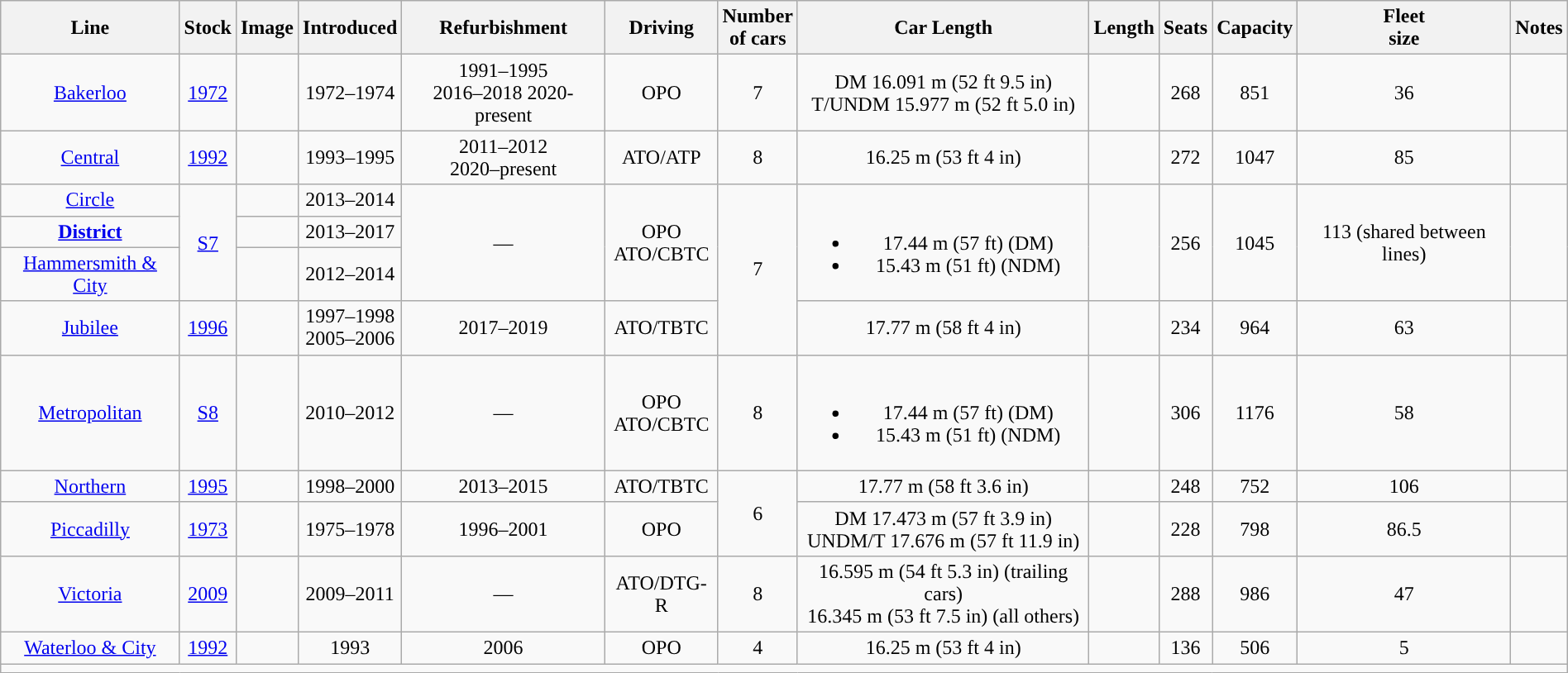<table class="wikitable sortable" style="margin: 0 auto; text-align:center;">
<tr>
<th>Line</th>
<th>Stock</th>
<th>Image</th>
<th>Introduced</th>
<th>Refurbishment</th>
<th>Driving</th>
<th>Number<br>of cars</th>
<th>Car Length</th>
<th>Length</th>
<th>Seats</th>
<th>Capacity</th>
<th>Fleet<br>size</th>
<th class="unsortable">Notes</th>
</tr>
<tr>
<td style="background:#"><a href='#'><span>Bakerloo</span></a></td>
<td><a href='#'>1972</a></td>
<td></td>
<td>1972–1974</td>
<td>1991–1995<br>2016–2018 2020-present</td>
<td>OPO</td>
<td>7</td>
<td>DM 16.091 m (52 ft 9.5 in)<br>T/UNDM 15.977 m (52 ft 5.0 in)</td>
<td></td>
<td>268</td>
<td>851</td>
<td>36</td>
<td></td>
</tr>
<tr>
<td style="background:#"><a href='#'><span>Central</span></a></td>
<td><a href='#'>1992</a></td>
<td></td>
<td>1993–1995</td>
<td>2011–2012<br>2020–present</td>
<td>ATO/ATP</td>
<td>8</td>
<td>16.25 m (53 ft 4 in)</td>
<td></td>
<td>272</td>
<td>1047</td>
<td>85</td>
<td></td>
</tr>
<tr>
<td rowspan=1 style="background:#"><a href='#'><span>Circle</span></a></td>
<td rowspan=3><a href='#'>S7</a></td>
<td></td>
<td>2013–2014</td>
<td rowspan="3">—</td>
<td rowspan=3>OPO<br>ATO/CBTC </td>
<td rowspan="4">7</td>
<td rowspan="3"><br><ul><li>17.44 m (57 ft) (DM)</li><li>15.43 m (51 ft) (NDM)</li></ul></td>
<td rowspan=3></td>
<td rowspan=3>256</td>
<td rowspan=3>1045</td>
<td rowspan="3">113 (shared between lines)</td>
<td rowspan="3"></td>
</tr>
<tr>
<td style="background:#"><a href='#'><span><strong>District</strong></span></a></td>
<td></td>
<td>2013–2017</td>
</tr>
<tr>
<td style="background:#"><a href='#'><span>Hammersmith & City</span></a></td>
<td></td>
<td>2012–2014</td>
</tr>
<tr>
<td style="background:#"><a href='#'><span>Jubilee</span></a></td>
<td><a href='#'>1996</a></td>
<td></td>
<td>1997–1998<br>2005–2006</td>
<td>2017–2019</td>
<td>ATO/TBTC</td>
<td>17.77 m (58 ft 4 in)</td>
<td></td>
<td>234</td>
<td>964</td>
<td>63</td>
<td></td>
</tr>
<tr>
<td style="background:#"><a href='#'><span>Metropolitan</span></a></td>
<td><a href='#'>S8</a></td>
<td></td>
<td>2010–2012</td>
<td>—</td>
<td>OPO<br>ATO/CBTC </td>
<td>8</td>
<td><br><ul><li>17.44 m (57 ft) (DM)</li><li>15.43 m (51 ft) (NDM)</li></ul></td>
<td></td>
<td>306</td>
<td>1176</td>
<td>58</td>
<td></td>
</tr>
<tr>
<td style="background:#"><a href='#'><span>Northern</span></a></td>
<td><a href='#'>1995</a></td>
<td></td>
<td>1998–2000</td>
<td>2013–2015</td>
<td>ATO/TBTC</td>
<td rowspan="2">6</td>
<td>17.77 m (58 ft 3.6 in)</td>
<td></td>
<td>248</td>
<td>752</td>
<td>106</td>
<td></td>
</tr>
<tr>
<td style="background:#"><a href='#'><span>Piccadilly</span></a></td>
<td><a href='#'>1973</a></td>
<td></td>
<td>1975–1978</td>
<td>1996–2001</td>
<td>OPO</td>
<td>DM 17.473 m (57 ft 3.9 in)<br>UNDM/T 17.676 m (57 ft 11.9 in)</td>
<td></td>
<td>228</td>
<td>798</td>
<td>86.5</td>
<td></td>
</tr>
<tr>
<td style="background:#"><a href='#'><span>Victoria</span></a></td>
<td><a href='#'>2009</a></td>
<td></td>
<td>2009–2011</td>
<td>—</td>
<td>ATO/DTG-R</td>
<td>8</td>
<td>16.595 m (54 ft 5.3 in) (trailing cars)<br>16.345 m (53 ft 7.5 in) (all others)</td>
<td></td>
<td>288</td>
<td>986</td>
<td>47</td>
<td></td>
</tr>
<tr>
<td style="background:#"><a href='#'><span>Waterloo & City</span></a></td>
<td><a href='#'>1992</a></td>
<td></td>
<td>1993</td>
<td>2006</td>
<td>OPO</td>
<td>4</td>
<td>16.25 m (53 ft 4 in)</td>
<td></td>
<td>136</td>
<td>506</td>
<td>5</td>
<td></td>
</tr>
<tr class="sortbottom">
<td colspan="13"></td>
</tr>
</table>
